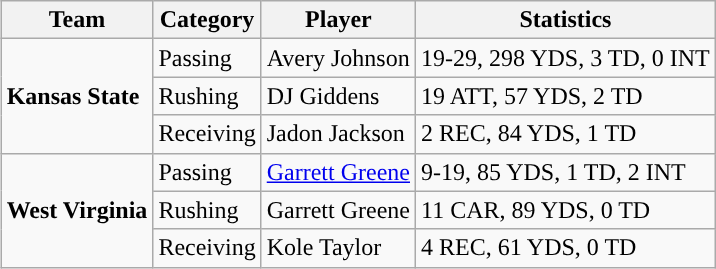<table class="wikitable" style="float: right;">
<tr>
<th>Team</th>
<th>Category</th>
<th>Player</th>
<th>Statistics</th>
</tr>
<tr>
<td rowspan=3><strong>Kansas State</strong></td>
<td>Passing</td>
<td>Avery Johnson</td>
<td>19-29, 298 YDS, 3 TD, 0 INT</td>
</tr>
<tr>
<td>Rushing</td>
<td>DJ Giddens</td>
<td>19 ATT, 57 YDS, 2 TD</td>
</tr>
<tr>
<td>Receiving</td>
<td>Jadon Jackson</td>
<td>2 REC, 84 YDS, 1 TD</td>
</tr>
<tr>
<td rowspan=3><strong>West Virginia</strong></td>
<td>Passing</td>
<td><a href='#'>Garrett Greene</a></td>
<td>9-19, 85 YDS, 1 TD, 2 INT</td>
</tr>
<tr>
<td>Rushing</td>
<td>Garrett Greene</td>
<td>11 CAR, 89 YDS, 0 TD</td>
</tr>
<tr>
<td>Receiving</td>
<td>Kole Taylor</td>
<td>4 REC, 61 YDS, 0 TD</td>
</tr>
</table>
